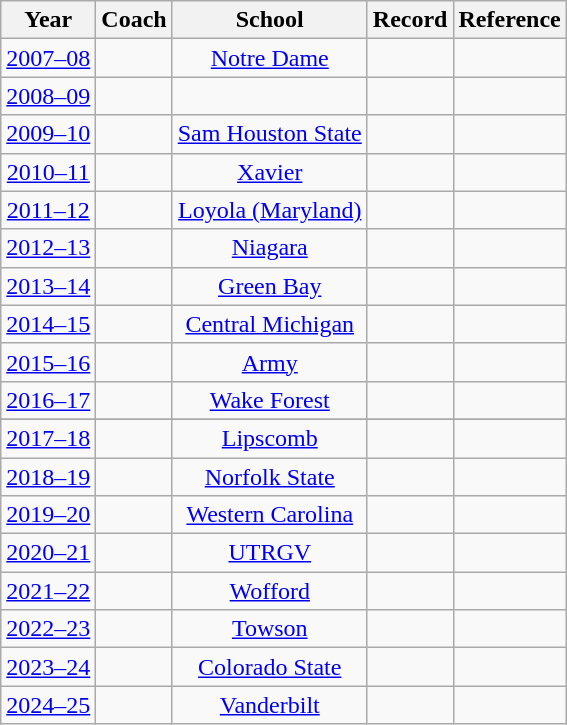<table class="wikitable sortable" align="center">
<tr>
<th>Year</th>
<th>Coach</th>
<th>School</th>
<th>Record</th>
<th class=unsortable>Reference</th>
</tr>
<tr align=center>
<td><a href='#'>2007–08</a></td>
<td></td>
<td><a href='#'>Notre Dame</a></td>
<td></td>
<td></td>
</tr>
<tr align=center>
<td><a href='#'>2008–09</a></td>
<td></td>
<td></td>
<td></td>
<td></td>
</tr>
<tr align=center>
<td><a href='#'>2009–10</a></td>
<td></td>
<td><a href='#'>Sam Houston State</a></td>
<td></td>
<td></td>
</tr>
<tr align=center>
<td><a href='#'>2010–11</a></td>
<td></td>
<td><a href='#'>Xavier</a></td>
<td></td>
<td></td>
</tr>
<tr align=center>
<td><a href='#'>2011–12</a></td>
<td></td>
<td><a href='#'>Loyola (Maryland)</a></td>
<td></td>
<td></td>
</tr>
<tr align=center>
<td><a href='#'>2012–13</a></td>
<td></td>
<td><a href='#'>Niagara</a></td>
<td></td>
<td></td>
</tr>
<tr align=center>
<td><a href='#'>2013–14</a></td>
<td></td>
<td><a href='#'>Green Bay</a></td>
<td></td>
<td></td>
</tr>
<tr align=center>
<td><a href='#'>2014–15</a></td>
<td></td>
<td><a href='#'>Central Michigan</a></td>
<td></td>
<td></td>
</tr>
<tr align=center>
<td><a href='#'>2015–16</a></td>
<td></td>
<td><a href='#'>Army</a></td>
<td></td>
<td></td>
</tr>
<tr align=center>
<td><a href='#'>2016–17</a></td>
<td></td>
<td><a href='#'>Wake Forest</a></td>
<td></td>
<td></td>
</tr>
<tr>
</tr>
<tr align=center>
<td><a href='#'>2017–18</a></td>
<td></td>
<td><a href='#'>Lipscomb</a></td>
<td></td>
<td></td>
</tr>
<tr align=center>
<td><a href='#'>2018–19</a></td>
<td></td>
<td><a href='#'>Norfolk State</a></td>
<td></td>
<td></td>
</tr>
<tr align=center>
<td><a href='#'>2019–20</a></td>
<td></td>
<td><a href='#'>Western Carolina</a></td>
<td></td>
<td></td>
</tr>
<tr align=center>
<td><a href='#'>2020–21</a></td>
<td></td>
<td><a href='#'>UTRGV</a></td>
<td></td>
<td></td>
</tr>
<tr align=center>
<td><a href='#'>2021–22</a></td>
<td></td>
<td><a href='#'>Wofford</a></td>
<td></td>
<td></td>
</tr>
<tr align="center">
<td><a href='#'>2022–23</a></td>
<td></td>
<td><a href='#'>Towson</a></td>
<td></td>
<td></td>
</tr>
<tr align="center">
<td><a href='#'>2023–24</a></td>
<td></td>
<td><a href='#'>Colorado State</a></td>
<td></td>
<td></td>
</tr>
<tr align="center">
<td><a href='#'>2024–25</a></td>
<td></td>
<td><a href='#'>Vanderbilt</a></td>
<td></td>
<td></td>
</tr>
</table>
